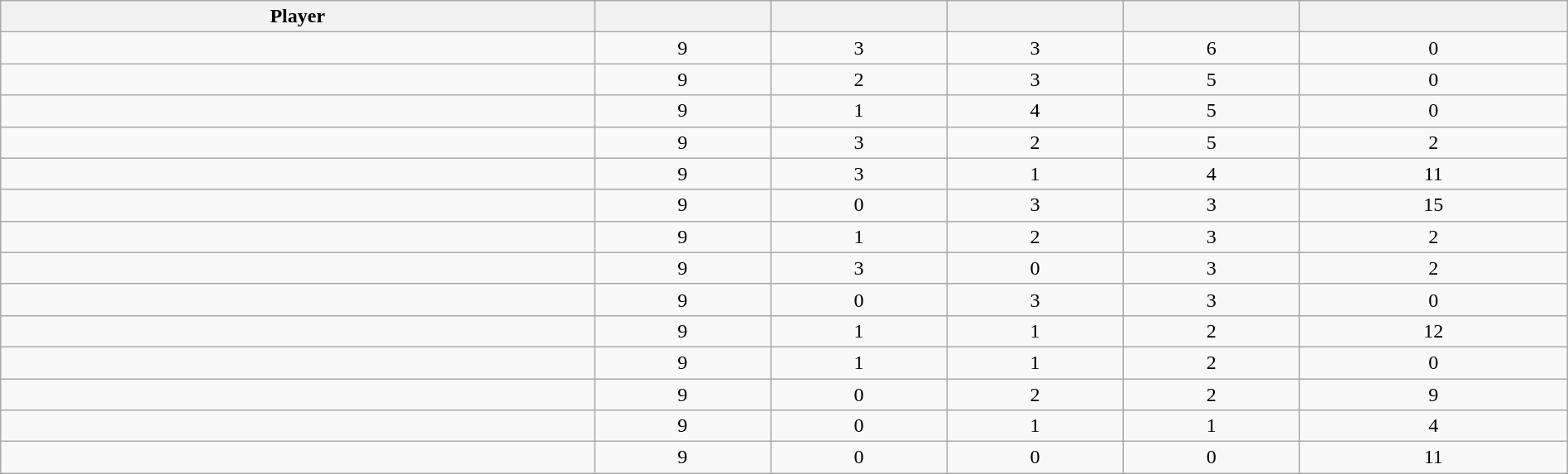<table class="wikitable sortable" style="width:100%;">
<tr align=center>
<th>Player</th>
<th></th>
<th></th>
<th></th>
<th></th>
<th></th>
</tr>
<tr align=center>
<td></td>
<td>9</td>
<td>3</td>
<td>3</td>
<td>6</td>
<td>0</td>
</tr>
<tr align=center>
<td></td>
<td>9</td>
<td>2</td>
<td>3</td>
<td>5</td>
<td>0</td>
</tr>
<tr align=center>
<td></td>
<td>9</td>
<td>1</td>
<td>4</td>
<td>5</td>
<td>0</td>
</tr>
<tr align=center>
<td></td>
<td>9</td>
<td>3</td>
<td>2</td>
<td>5</td>
<td>2</td>
</tr>
<tr align=center>
<td></td>
<td>9</td>
<td>3</td>
<td>1</td>
<td>4</td>
<td>11</td>
</tr>
<tr align=center>
<td></td>
<td>9</td>
<td>0</td>
<td>3</td>
<td>3</td>
<td>15</td>
</tr>
<tr align=center>
<td></td>
<td>9</td>
<td>1</td>
<td>2</td>
<td>3</td>
<td>2</td>
</tr>
<tr align=center>
<td></td>
<td>9</td>
<td>3</td>
<td>0</td>
<td>3</td>
<td>2</td>
</tr>
<tr align=center>
<td></td>
<td>9</td>
<td>0</td>
<td>3</td>
<td>3</td>
<td>0</td>
</tr>
<tr align=center>
<td></td>
<td>9</td>
<td>1</td>
<td>1</td>
<td>2</td>
<td>12</td>
</tr>
<tr align=center>
<td></td>
<td>9</td>
<td>1</td>
<td>1</td>
<td>2</td>
<td>0</td>
</tr>
<tr align=center>
<td></td>
<td>9</td>
<td>0</td>
<td>2</td>
<td>2</td>
<td>9</td>
</tr>
<tr align=center>
<td></td>
<td>9</td>
<td>0</td>
<td>1</td>
<td>1</td>
<td>4</td>
</tr>
<tr align=center>
<td></td>
<td>9</td>
<td>0</td>
<td>0</td>
<td>0</td>
<td>11</td>
</tr>
</table>
